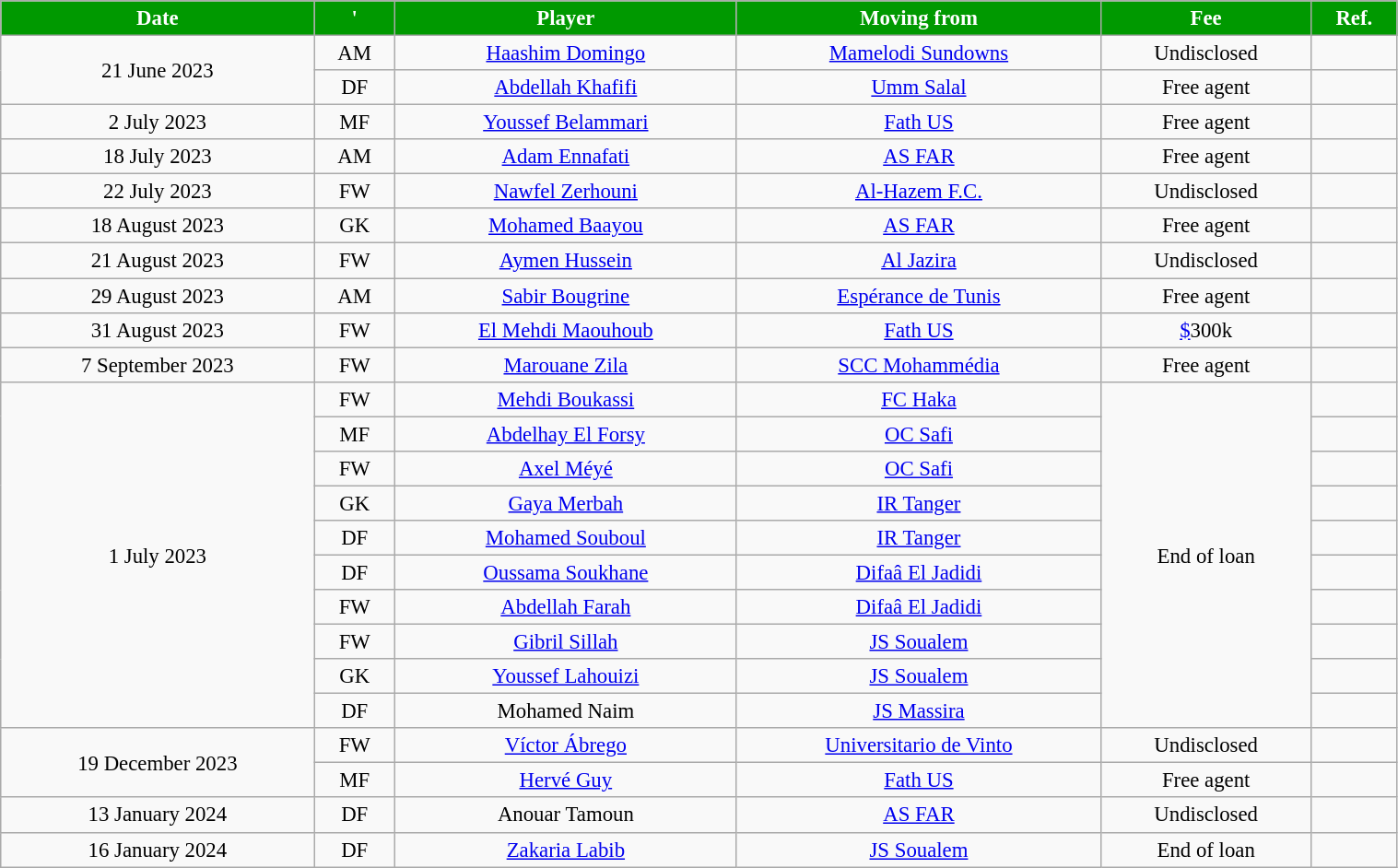<table class="wikitable sortable" style="width:80%; text-align:center; font-size:95%; text-align:centre;">
<tr>
<th style="background:#009900; color:white;">Date</th>
<th style="background:#009900; color:white;">'</th>
<th style="background:#009900; color:white;">Player</th>
<th style="background:#009900; color:white;">Moving from</th>
<th style="background:#009900; color:white;">Fee</th>
<th style="background:#009900; color:white;">Ref.</th>
</tr>
<tr>
<td rowspan="2">21 June 2023</td>
<td>AM</td>
<td> <a href='#'>Haashim Domingo</a></td>
<td> <a href='#'>Mamelodi Sundowns</a></td>
<td>Undisclosed</td>
<td></td>
</tr>
<tr>
<td>DF</td>
<td> <a href='#'>Abdellah Khafifi</a></td>
<td> <a href='#'>Umm Salal</a></td>
<td>Free agent</td>
<td></td>
</tr>
<tr>
<td>2 July 2023</td>
<td>MF</td>
<td> <a href='#'>Youssef Belammari</a></td>
<td><a href='#'>Fath US</a></td>
<td>Free agent</td>
<td></td>
</tr>
<tr>
<td>18 July 2023</td>
<td>AM</td>
<td> <a href='#'>Adam Ennafati</a></td>
<td><a href='#'>AS FAR</a></td>
<td>Free agent</td>
<td></td>
</tr>
<tr>
<td>22 July 2023</td>
<td>FW</td>
<td> <a href='#'>Nawfel Zerhouni</a></td>
<td> <a href='#'>Al-Hazem F.C.</a></td>
<td>Undisclosed</td>
<td></td>
</tr>
<tr>
<td>18 August 2023</td>
<td>GK</td>
<td> <a href='#'>Mohamed Baayou</a></td>
<td><a href='#'>AS FAR</a></td>
<td>Free agent</td>
<td></td>
</tr>
<tr>
<td>21 August 2023</td>
<td>FW</td>
<td> <a href='#'>Aymen Hussein</a></td>
<td> <a href='#'>Al Jazira</a></td>
<td>Undisclosed</td>
<td></td>
</tr>
<tr>
<td>29 August 2023</td>
<td>AM</td>
<td> <a href='#'>Sabir Bougrine</a></td>
<td> <a href='#'>Espérance de Tunis</a></td>
<td>Free agent</td>
<td></td>
</tr>
<tr>
<td>31 August 2023</td>
<td>FW</td>
<td> <a href='#'>El Mehdi Maouhoub</a></td>
<td><a href='#'>Fath US</a></td>
<td><a href='#'>$</a>300k</td>
<td></td>
</tr>
<tr>
<td>7 September 2023</td>
<td>FW</td>
<td> <a href='#'>Marouane Zila</a></td>
<td><a href='#'>SCC Mohammédia</a></td>
<td>Free agent</td>
<td></td>
</tr>
<tr>
<td rowspan="10">1 July 2023</td>
<td>FW</td>
<td> <a href='#'>Mehdi Boukassi</a></td>
<td> <a href='#'>FC Haka</a></td>
<td rowspan="10">End of loan</td>
<td></td>
</tr>
<tr>
<td>MF</td>
<td> <a href='#'>Abdelhay El Forsy</a></td>
<td><a href='#'>OC Safi</a></td>
<td></td>
</tr>
<tr>
<td>FW</td>
<td> <a href='#'>Axel Méyé</a></td>
<td><a href='#'>OC Safi</a></td>
<td></td>
</tr>
<tr>
<td>GK</td>
<td> <a href='#'>Gaya Merbah</a></td>
<td><a href='#'>IR Tanger</a></td>
<td></td>
</tr>
<tr>
<td>DF</td>
<td> <a href='#'>Mohamed Souboul</a></td>
<td><a href='#'>IR Tanger</a></td>
<td></td>
</tr>
<tr>
<td>DF</td>
<td> <a href='#'>Oussama Soukhane</a></td>
<td><a href='#'>Difaâ El Jadidi</a></td>
<td></td>
</tr>
<tr>
<td>FW</td>
<td> <a href='#'>Abdellah Farah</a></td>
<td><a href='#'>Difaâ El Jadidi</a></td>
<td></td>
</tr>
<tr>
<td>FW</td>
<td> <a href='#'>Gibril Sillah</a></td>
<td><a href='#'>JS Soualem</a></td>
<td></td>
</tr>
<tr>
<td>GK</td>
<td> <a href='#'>Youssef Lahouizi</a></td>
<td><a href='#'>JS Soualem</a></td>
<td></td>
</tr>
<tr>
<td>DF</td>
<td> Mohamed Naim</td>
<td><a href='#'>JS Massira</a></td>
<td></td>
</tr>
<tr>
<td rowspan="2">19 December 2023</td>
<td>FW</td>
<td> <a href='#'>Víctor Ábrego</a></td>
<td> <a href='#'>Universitario de Vinto</a></td>
<td>Undisclosed</td>
<td></td>
</tr>
<tr>
<td>MF</td>
<td> <a href='#'>Hervé Guy</a></td>
<td><a href='#'>Fath US</a></td>
<td>Free agent</td>
<td></td>
</tr>
<tr>
<td>13 January 2024</td>
<td>DF</td>
<td> Anouar Tamoun</td>
<td><a href='#'>AS FAR</a></td>
<td>Undisclosed</td>
<td></td>
</tr>
<tr>
<td>16 January 2024</td>
<td>DF</td>
<td> <a href='#'>Zakaria Labib</a></td>
<td><a href='#'>JS Soualem</a></td>
<td>End of loan</td>
<td></td>
</tr>
</table>
